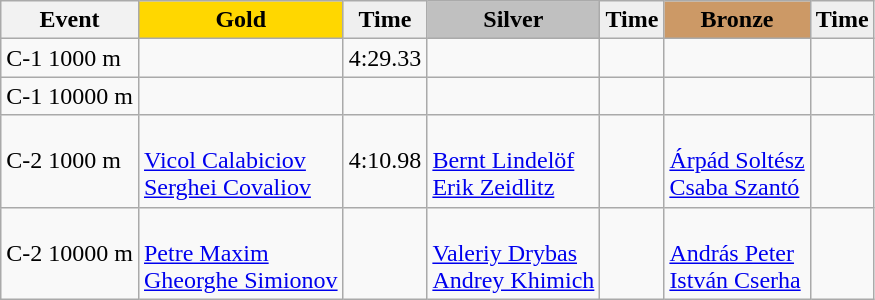<table class="wikitable">
<tr>
<th>Event</th>
<td align=center bgcolor="gold"><strong>Gold</strong></td>
<td align=center bgcolor="EFEFEF"><strong>Time</strong></td>
<td align=center bgcolor="silver"><strong>Silver</strong></td>
<td align=center bgcolor="EFEFEF"><strong>Time</strong></td>
<td align=center bgcolor="CC9966"><strong>Bronze</strong></td>
<td align=center bgcolor="EFEFEF"><strong>Time</strong></td>
</tr>
<tr>
<td>C-1 1000 m</td>
<td></td>
<td>4:29.33</td>
<td></td>
<td></td>
<td></td>
<td></td>
</tr>
<tr>
<td>C-1 10000 m</td>
<td></td>
<td></td>
<td></td>
<td></td>
<td></td>
<td></td>
</tr>
<tr>
<td>C-2 1000 m</td>
<td><br><a href='#'>Vicol Calabiciov</a><br><a href='#'>Serghei Covaliov</a></td>
<td>4:10.98</td>
<td><br><a href='#'>Bernt Lindelöf</a><br><a href='#'>Erik Zeidlitz</a></td>
<td></td>
<td><br><a href='#'>Árpád Soltész</a><br><a href='#'>Csaba Szantó</a></td>
<td></td>
</tr>
<tr>
<td>C-2 10000 m</td>
<td><br><a href='#'>Petre Maxim</a><br><a href='#'>Gheorghe Simionov</a></td>
<td></td>
<td><br><a href='#'>Valeriy Drybas</a><br><a href='#'>Andrey Khimich</a></td>
<td></td>
<td><br><a href='#'>András Peter</a><br><a href='#'>István Cserha</a></td>
<td></td>
</tr>
</table>
